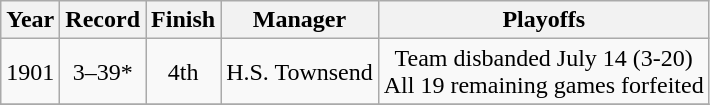<table class="wikitable">
<tr>
<th>Year</th>
<th>Record</th>
<th>Finish</th>
<th>Manager</th>
<th>Playoffs</th>
</tr>
<tr align=center>
<td>1901</td>
<td>3–39*</td>
<td>4th</td>
<td>H.S. Townsend</td>
<td>Team disbanded July 14 (3-20)<br>All 19 remaining games forfeited</td>
</tr>
<tr align=center>
</tr>
</table>
